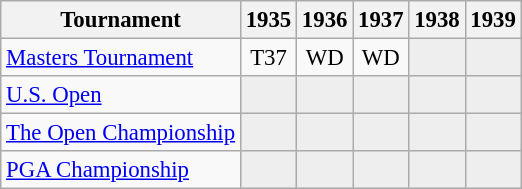<table class="wikitable" style="font-size:95%;text-align:center;">
<tr>
<th>Tournament</th>
<th>1935</th>
<th>1936</th>
<th>1937</th>
<th>1938</th>
<th>1939</th>
</tr>
<tr>
<td align=left><a href='#'>Masters Tournament</a></td>
<td>T37</td>
<td>WD</td>
<td>WD</td>
<td style="background:#eeeeee;"></td>
<td style="background:#eeeeee;"></td>
</tr>
<tr>
<td align=left><a href='#'>U.S. Open</a></td>
<td style="background:#eeeeee;"></td>
<td style="background:#eeeeee;"></td>
<td style="background:#eeeeee;"></td>
<td style="background:#eeeeee;"></td>
<td style="background:#eeeeee;"></td>
</tr>
<tr>
<td align=left><a href='#'>The Open Championship</a></td>
<td style="background:#eeeeee;"></td>
<td style="background:#eeeeee;"></td>
<td style="background:#eeeeee;"></td>
<td style="background:#eeeeee;"></td>
<td style="background:#eeeeee;"></td>
</tr>
<tr>
<td align=left><a href='#'>PGA Championship</a></td>
<td style="background:#eeeeee;"></td>
<td style="background:#eeeeee;"></td>
<td style="background:#eeeeee;"></td>
<td style="background:#eeeeee;"></td>
<td style="background:#eeeeee;"></td>
</tr>
</table>
